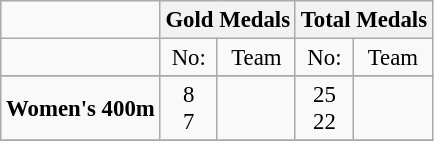<table class="wikitable" style="text-align: center; font-size:95%;">
<tr>
<td></td>
<th colspan=2>Gold Medals</th>
<th colspan=2>Total Medals</th>
</tr>
<tr>
<td></td>
<td>No:</td>
<td>Team</td>
<td>No:</td>
<td>Team</td>
</tr>
<tr>
</tr>
<tr>
<td><strong>Women's 400m</strong></td>
<td>8 <br> 7</td>
<td align="left"> <br>  </td>
<td>25 <br> 22</td>
<td align="left"> <br> </td>
</tr>
<tr>
</tr>
</table>
